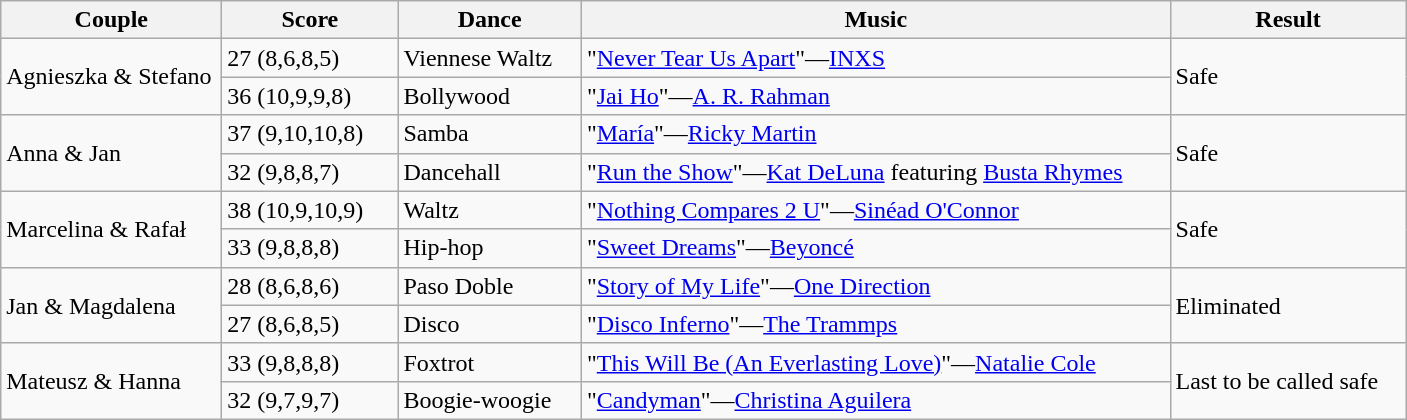<table class="wikitable">
<tr>
<th width="140">Couple</th>
<th width="110">Score</th>
<th width="115">Dance</th>
<th width="385">Music</th>
<th width="150">Result</th>
</tr>
<tr>
<td rowspan="2">Agnieszka & Stefano</td>
<td>27 (8,6,8,5)</td>
<td>Viennese Waltz</td>
<td>"<a href='#'>Never Tear Us Apart</a>"—<a href='#'>INXS</a></td>
<td rowspan="2">Safe</td>
</tr>
<tr>
<td>36 (10,9,9,8)</td>
<td>Bollywood</td>
<td>"<a href='#'>Jai Ho</a>"—<a href='#'>A. R. Rahman</a></td>
</tr>
<tr>
<td rowspan="2">Anna & Jan</td>
<td>37 (9,10,10,8)</td>
<td>Samba</td>
<td>"<a href='#'>María</a>"—<a href='#'>Ricky Martin</a></td>
<td rowspan="2">Safe</td>
</tr>
<tr>
<td>32 (9,8,8,7)</td>
<td>Dancehall</td>
<td>"<a href='#'>Run the Show</a>"—<a href='#'>Kat DeLuna</a> featuring <a href='#'>Busta Rhymes</a></td>
</tr>
<tr>
<td rowspan="2">Marcelina & Rafał</td>
<td>38 (10,9,10,9)</td>
<td>Waltz</td>
<td>"<a href='#'>Nothing Compares 2 U</a>"—<a href='#'>Sinéad O'Connor</a></td>
<td rowspan="2">Safe</td>
</tr>
<tr>
<td>33 (9,8,8,8)</td>
<td>Hip-hop</td>
<td>"<a href='#'>Sweet Dreams</a>"—<a href='#'>Beyoncé</a></td>
</tr>
<tr>
<td rowspan="2">Jan & Magdalena</td>
<td>28 (8,6,8,6)</td>
<td>Paso Doble</td>
<td>"<a href='#'>Story of My Life</a>"—<a href='#'>One Direction</a></td>
<td rowspan="2">Eliminated</td>
</tr>
<tr>
<td>27 (8,6,8,5)</td>
<td>Disco</td>
<td>"<a href='#'>Disco Inferno</a>"—<a href='#'>The Trammps</a></td>
</tr>
<tr>
<td rowspan="2">Mateusz & Hanna</td>
<td>33 (9,8,8,8)</td>
<td>Foxtrot</td>
<td>"<a href='#'>This Will Be (An Everlasting Love)</a>"—<a href='#'>Natalie Cole</a></td>
<td rowspan="2">Last to be called safe</td>
</tr>
<tr>
<td>32 (9,7,9,7)</td>
<td>Boogie-woogie</td>
<td>"<a href='#'>Candyman</a>"—<a href='#'>Christina Aguilera</a></td>
</tr>
</table>
